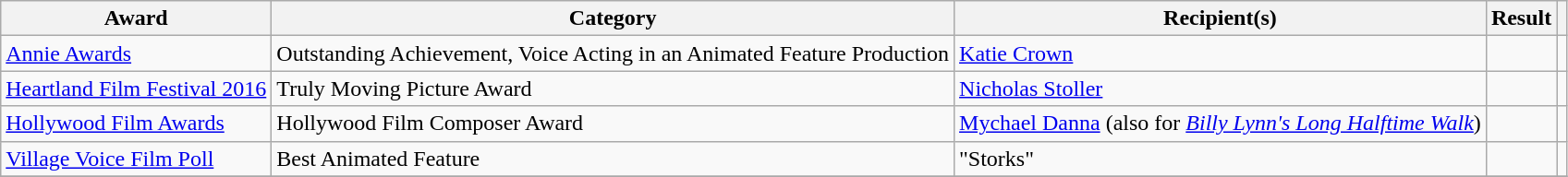<table class="wikitable sortable">
<tr>
<th>Award</th>
<th>Category</th>
<th>Recipient(s)</th>
<th>Result</th>
<th></th>
</tr>
<tr>
<td><a href='#'>Annie Awards</a></td>
<td>Outstanding Achievement, Voice Acting in an Animated Feature Production</td>
<td><a href='#'>Katie Crown</a></td>
<td></td>
<td></td>
</tr>
<tr>
<td><a href='#'>Heartland Film Festival 2016</a></td>
<td>Truly Moving Picture Award</td>
<td><a href='#'>Nicholas Stoller</a></td>
<td></td>
<td></td>
</tr>
<tr>
<td><a href='#'>Hollywood Film Awards</a></td>
<td>Hollywood Film Composer Award</td>
<td><a href='#'>Mychael Danna</a> (also for <em><a href='#'>Billy Lynn's Long Halftime Walk</a></em>)</td>
<td></td>
<td></td>
</tr>
<tr>
<td><a href='#'>Village Voice Film Poll</a></td>
<td>Best Animated Feature</td>
<td>"Storks"</td>
<td></td>
<td></td>
</tr>
<tr>
</tr>
</table>
